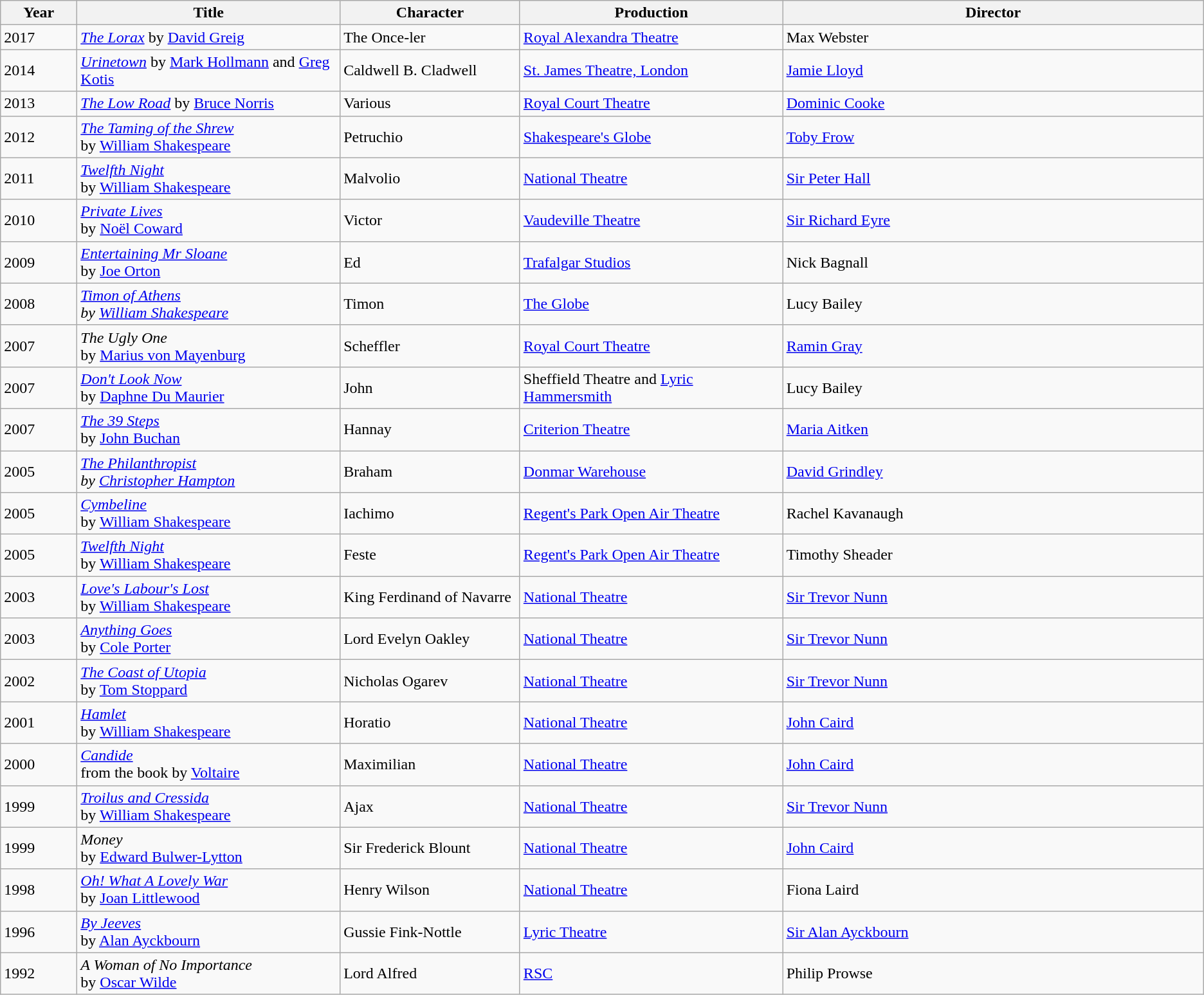<table class="wikitable">
<tr>
<th scope="col" width="80">Year</th>
<th scope="col" width="300">Title</th>
<th scope="col" width="200">Character</th>
<th scope="col" width="300">Production</th>
<th scope="col" width="500">Director</th>
</tr>
<tr>
<td>2017</td>
<td><em><a href='#'>The Lorax</a> </em> by <a href='#'>David Greig</a></td>
<td>The Once-ler</td>
<td><a href='#'>Royal Alexandra Theatre</a></td>
<td>Max Webster</td>
</tr>
<tr>
<td>2014</td>
<td><em><a href='#'>Urinetown</a></em> by <a href='#'>Mark Hollmann</a> and <a href='#'>Greg Kotis</a></td>
<td>Caldwell B. Cladwell</td>
<td><a href='#'>St. James Theatre, London</a></td>
<td><a href='#'>Jamie Lloyd</a></td>
</tr>
<tr>
<td>2013</td>
<td><em><a href='#'>The Low Road</a></em> by <a href='#'>Bruce Norris</a></td>
<td>Various</td>
<td><a href='#'>Royal Court Theatre</a></td>
<td><a href='#'>Dominic Cooke</a></td>
</tr>
<tr>
<td>2012</td>
<td><em><a href='#'>The Taming of the Shrew</a></em> <br>by <a href='#'>William Shakespeare</a></td>
<td>Petruchio</td>
<td><a href='#'>Shakespeare's Globe</a></td>
<td><a href='#'>Toby Frow</a></td>
</tr>
<tr>
<td>2011</td>
<td><em><a href='#'>Twelfth Night</a></em> <br>by <a href='#'>William Shakespeare</a></td>
<td>Malvolio</td>
<td><a href='#'>National Theatre</a></td>
<td><a href='#'>Sir Peter Hall</a></td>
</tr>
<tr>
<td>2010</td>
<td><em><a href='#'>Private Lives</a></em> <br>by <a href='#'>Noël Coward</a></td>
<td>Victor</td>
<td><a href='#'>Vaudeville Theatre</a></td>
<td><a href='#'>Sir Richard Eyre</a></td>
</tr>
<tr>
<td>2009</td>
<td><em><a href='#'>Entertaining Mr Sloane</a></em> <br>by <a href='#'>Joe Orton</a></td>
<td>Ed</td>
<td><a href='#'>Trafalgar Studios</a></td>
<td>Nick Bagnall</td>
</tr>
<tr>
<td>2008</td>
<td><em><a href='#'>Timon of Athens</a> <br>by <a href='#'>William Shakespeare</a></em></td>
<td>Timon</td>
<td><a href='#'>The Globe</a></td>
<td>Lucy Bailey</td>
</tr>
<tr>
<td>2007</td>
<td><em>The Ugly One</em> <br>by <a href='#'>Marius von Mayenburg</a></td>
<td>Scheffler</td>
<td><a href='#'>Royal Court Theatre</a></td>
<td><a href='#'>Ramin Gray</a></td>
</tr>
<tr>
<td>2007</td>
<td><em><a href='#'>Don't Look Now</a></em> <br>by <a href='#'>Daphne Du Maurier</a></td>
<td>John</td>
<td>Sheffield Theatre and <a href='#'>Lyric Hammersmith</a></td>
<td>Lucy Bailey</td>
</tr>
<tr>
<td>2007</td>
<td><em><a href='#'>The 39 Steps</a></em> <br>by <a href='#'>John Buchan</a></td>
<td>Hannay</td>
<td><a href='#'>Criterion Theatre</a></td>
<td><a href='#'>Maria Aitken</a></td>
</tr>
<tr>
<td>2005</td>
<td><em><a href='#'>The Philanthropist</a> <br>by <a href='#'>Christopher Hampton</a></em></td>
<td>Braham</td>
<td><a href='#'>Donmar Warehouse</a></td>
<td><a href='#'>David Grindley</a></td>
</tr>
<tr>
<td>2005</td>
<td><em><a href='#'>Cymbeline</a></em> <br>by <a href='#'>William Shakespeare</a></td>
<td>Iachimo</td>
<td><a href='#'>Regent's Park Open Air Theatre</a></td>
<td>Rachel Kavanaugh</td>
</tr>
<tr>
<td>2005</td>
<td><em><a href='#'>Twelfth Night</a></em> <br>by <a href='#'>William Shakespeare</a></td>
<td>Feste</td>
<td><a href='#'>Regent's Park Open Air Theatre</a></td>
<td>Timothy Sheader</td>
</tr>
<tr>
<td>2003</td>
<td><em><a href='#'>Love's Labour's Lost</a></em> <br>by <a href='#'>William Shakespeare</a></td>
<td>King Ferdinand of Navarre</td>
<td><a href='#'>National Theatre</a></td>
<td><a href='#'>Sir Trevor Nunn</a></td>
</tr>
<tr>
<td>2003</td>
<td><em><a href='#'>Anything Goes</a></em> <br>by <a href='#'>Cole Porter</a></td>
<td>Lord Evelyn Oakley</td>
<td><a href='#'>National Theatre</a></td>
<td><a href='#'>Sir Trevor Nunn</a></td>
</tr>
<tr>
<td>2002</td>
<td><em><a href='#'>The Coast of Utopia</a></em> <br>by <a href='#'>Tom Stoppard</a></td>
<td>Nicholas Ogarev</td>
<td><a href='#'>National Theatre</a></td>
<td><a href='#'>Sir Trevor Nunn</a></td>
</tr>
<tr>
<td>2001</td>
<td><em><a href='#'>Hamlet</a></em> <br>by <a href='#'>William Shakespeare</a></td>
<td>Horatio</td>
<td><a href='#'>National Theatre</a></td>
<td><a href='#'>John Caird</a></td>
</tr>
<tr>
<td>2000</td>
<td><em><a href='#'>Candide</a></em> <br>from the book by <a href='#'>Voltaire</a></td>
<td>Maximilian</td>
<td><a href='#'>National Theatre</a></td>
<td><a href='#'>John Caird</a></td>
</tr>
<tr>
<td>1999</td>
<td><em><a href='#'>Troilus and Cressida</a></em> <br>by <a href='#'>William Shakespeare</a></td>
<td>Ajax</td>
<td><a href='#'>National Theatre</a></td>
<td><a href='#'>Sir Trevor Nunn</a></td>
</tr>
<tr>
<td>1999</td>
<td><em>Money</em> <br>by <a href='#'>Edward Bulwer-Lytton</a></td>
<td>Sir Frederick Blount</td>
<td><a href='#'>National Theatre</a></td>
<td><a href='#'>John Caird</a></td>
</tr>
<tr>
<td>1998</td>
<td><em><a href='#'>Oh! What A Lovely War</a></em> <br>by <a href='#'>Joan Littlewood</a></td>
<td>Henry Wilson</td>
<td><a href='#'>National Theatre</a></td>
<td>Fiona Laird</td>
</tr>
<tr>
<td>1996</td>
<td><em><a href='#'>By Jeeves</a></em> <br>by <a href='#'>Alan Ayckbourn</a></td>
<td>Gussie Fink-Nottle</td>
<td><a href='#'>Lyric Theatre</a></td>
<td><a href='#'>Sir Alan Ayckbourn</a></td>
</tr>
<tr>
<td>1992</td>
<td><em>A Woman of No Importance</em> <br>by <a href='#'>Oscar Wilde</a></td>
<td>Lord Alfred</td>
<td><a href='#'>RSC</a></td>
<td>Philip Prowse</td>
</tr>
</table>
